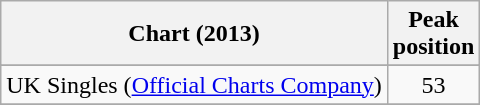<table class="wikitable sortable">
<tr>
<th>Chart (2013)</th>
<th>Peak<br>position</th>
</tr>
<tr>
</tr>
<tr>
<td>UK Singles (<a href='#'>Official Charts Company</a>)</td>
<td style="text-align:center;">53</td>
</tr>
<tr>
</tr>
</table>
